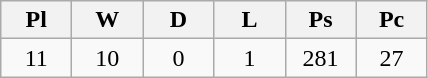<table class="wikitable" style="text-align:center">
<tr>
<th width=40px>Pl</th>
<th width=40px>W</th>
<th width=40px>D</th>
<th width=40px>L</th>
<th width=40px>Ps</th>
<th width=40px>Pc</th>
</tr>
<tr>
<td>11</td>
<td>10</td>
<td>0</td>
<td>1</td>
<td>281</td>
<td>27</td>
</tr>
</table>
